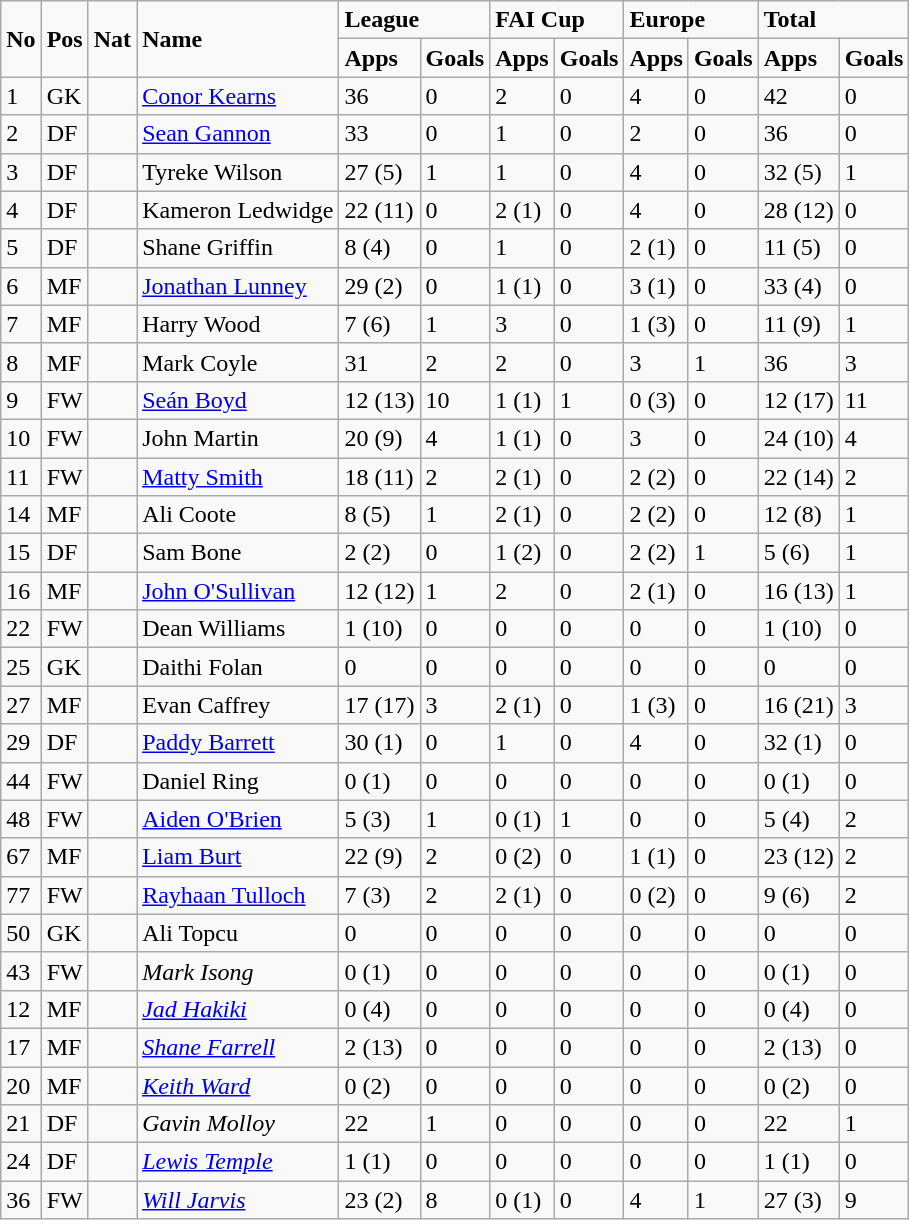<table class="wikitable">
<tr>
<td rowspan="2"><strong>No</strong></td>
<td rowspan="2"><strong>Pos</strong></td>
<td rowspan="2"><strong>Nat</strong></td>
<td rowspan="2"><strong>Name</strong></td>
<td colspan="2"><strong>League</strong></td>
<td colspan="2"><strong>FAI Cup</strong></td>
<td colspan="2"><strong>Europe</strong></td>
<td colspan="2"><strong>Total</strong></td>
</tr>
<tr>
<td><strong>Apps</strong></td>
<td><strong>Goals</strong></td>
<td><strong>Apps</strong></td>
<td><strong>Goals</strong></td>
<td><strong>Apps</strong></td>
<td><strong>Goals</strong></td>
<td><strong>Apps</strong></td>
<td><strong>Goals</strong></td>
</tr>
<tr>
<td>1</td>
<td>GK</td>
<td></td>
<td><a href='#'>Conor Kearns</a></td>
<td>36</td>
<td>0</td>
<td>2</td>
<td>0</td>
<td>4</td>
<td>0</td>
<td>42</td>
<td>0</td>
</tr>
<tr>
<td>2</td>
<td>DF</td>
<td></td>
<td><a href='#'>Sean Gannon</a></td>
<td>33</td>
<td>0</td>
<td>1</td>
<td>0</td>
<td>2</td>
<td>0</td>
<td>36</td>
<td>0</td>
</tr>
<tr>
<td>3</td>
<td>DF</td>
<td></td>
<td>Tyreke Wilson</td>
<td>27 (5)</td>
<td>1</td>
<td>1</td>
<td>0</td>
<td>4</td>
<td>0</td>
<td>32 (5)</td>
<td>1</td>
</tr>
<tr>
<td>4</td>
<td>DF</td>
<td></td>
<td>Kameron Ledwidge</td>
<td>22 (11)</td>
<td>0</td>
<td>2 (1)</td>
<td>0</td>
<td>4</td>
<td>0</td>
<td>28 (12)</td>
<td>0</td>
</tr>
<tr>
<td>5</td>
<td>DF</td>
<td></td>
<td>Shane Griffin</td>
<td>8 (4)</td>
<td>0</td>
<td>1</td>
<td>0</td>
<td>2 (1)</td>
<td>0</td>
<td>11 (5)</td>
<td>0</td>
</tr>
<tr>
<td>6</td>
<td>MF</td>
<td></td>
<td><a href='#'>Jonathan Lunney</a></td>
<td>29 (2)</td>
<td>0</td>
<td>1 (1)</td>
<td>0</td>
<td>3 (1)</td>
<td>0</td>
<td>33 (4)</td>
<td>0</td>
</tr>
<tr>
<td>7</td>
<td>MF</td>
<td></td>
<td>Harry Wood</td>
<td>7 (6)</td>
<td>1</td>
<td>3</td>
<td>0</td>
<td>1 (3)</td>
<td>0</td>
<td>11 (9)</td>
<td>1</td>
</tr>
<tr>
<td>8</td>
<td>MF</td>
<td></td>
<td>Mark Coyle</td>
<td>31</td>
<td>2</td>
<td>2</td>
<td>0</td>
<td>3</td>
<td>1</td>
<td>36</td>
<td>3</td>
</tr>
<tr>
<td>9</td>
<td>FW</td>
<td></td>
<td><a href='#'>Seán Boyd</a></td>
<td>12 (13)</td>
<td>10</td>
<td>1 (1)</td>
<td>1</td>
<td>0 (3)</td>
<td>0</td>
<td>12 (17)</td>
<td>11</td>
</tr>
<tr>
<td>10</td>
<td>FW</td>
<td></td>
<td>John Martin</td>
<td>20 (9)</td>
<td>4</td>
<td>1 (1)</td>
<td>0</td>
<td>3</td>
<td>0</td>
<td>24 (10)</td>
<td>4</td>
</tr>
<tr>
<td>11</td>
<td>FW</td>
<td></td>
<td><a href='#'>Matty Smith</a></td>
<td>18 (11)</td>
<td>2</td>
<td>2 (1)</td>
<td>0</td>
<td>2 (2)</td>
<td>0</td>
<td>22 (14)</td>
<td>2</td>
</tr>
<tr>
<td>14</td>
<td>MF</td>
<td></td>
<td>Ali Coote</td>
<td>8 (5)</td>
<td>1</td>
<td>2 (1)</td>
<td>0</td>
<td>2 (2)</td>
<td>0</td>
<td>12 (8)</td>
<td>1</td>
</tr>
<tr>
<td>15</td>
<td>DF</td>
<td></td>
<td>Sam Bone</td>
<td>2 (2)</td>
<td>0</td>
<td>1 (2)</td>
<td>0</td>
<td>2 (2)</td>
<td>1</td>
<td>5 (6)</td>
<td>1</td>
</tr>
<tr>
<td>16</td>
<td>MF</td>
<td></td>
<td><a href='#'>John O'Sullivan</a></td>
<td>12 (12)</td>
<td>1</td>
<td>2</td>
<td>0</td>
<td>2 (1)</td>
<td>0</td>
<td>16 (13)</td>
<td>1</td>
</tr>
<tr>
<td>22</td>
<td>FW</td>
<td></td>
<td>Dean Williams</td>
<td>1 (10)</td>
<td>0</td>
<td>0</td>
<td>0</td>
<td>0</td>
<td>0</td>
<td>1 (10)</td>
<td>0</td>
</tr>
<tr>
<td>25</td>
<td>GK</td>
<td></td>
<td>Daithi Folan</td>
<td>0</td>
<td>0</td>
<td>0</td>
<td>0</td>
<td>0</td>
<td>0</td>
<td>0</td>
<td>0</td>
</tr>
<tr>
<td>27</td>
<td>MF</td>
<td></td>
<td>Evan Caffrey</td>
<td>17 (17)</td>
<td>3</td>
<td>2 (1)</td>
<td>0</td>
<td>1 (3)</td>
<td>0</td>
<td>16 (21)</td>
<td>3</td>
</tr>
<tr>
<td>29</td>
<td>DF</td>
<td></td>
<td><a href='#'>Paddy Barrett</a></td>
<td>30 (1)</td>
<td>0</td>
<td>1</td>
<td>0</td>
<td>4</td>
<td>0</td>
<td>32 (1)</td>
<td>0</td>
</tr>
<tr>
<td>44</td>
<td>FW</td>
<td></td>
<td>Daniel Ring</td>
<td>0 (1)</td>
<td>0</td>
<td>0</td>
<td>0</td>
<td>0</td>
<td>0</td>
<td>0 (1)</td>
<td>0</td>
</tr>
<tr>
<td>48</td>
<td>FW</td>
<td></td>
<td><a href='#'>Aiden O'Brien</a></td>
<td>5 (3)</td>
<td>1</td>
<td>0 (1)</td>
<td>1</td>
<td>0</td>
<td>0</td>
<td>5 (4)</td>
<td>2</td>
</tr>
<tr>
<td>67</td>
<td>MF</td>
<td></td>
<td><a href='#'>Liam Burt</a></td>
<td>22 (9)</td>
<td>2</td>
<td>0 (2)</td>
<td>0</td>
<td>1 (1)</td>
<td>0</td>
<td>23 (12)</td>
<td>2</td>
</tr>
<tr>
<td>77</td>
<td>FW</td>
<td></td>
<td><a href='#'>Rayhaan Tulloch</a></td>
<td>7 (3)</td>
<td>2</td>
<td>2 (1)</td>
<td>0</td>
<td>0 (2)</td>
<td>0</td>
<td>9 (6)</td>
<td>2</td>
</tr>
<tr>
<td>50</td>
<td>GK</td>
<td></td>
<td>Ali Topcu</td>
<td>0</td>
<td>0</td>
<td>0</td>
<td>0</td>
<td>0</td>
<td>0</td>
<td>0</td>
<td>0</td>
</tr>
<tr>
<td>43</td>
<td>FW</td>
<td></td>
<td><em>Mark Isong</em></td>
<td>0 (1)</td>
<td>0</td>
<td>0</td>
<td>0</td>
<td>0</td>
<td>0</td>
<td>0 (1)</td>
<td>0</td>
</tr>
<tr>
<td>12</td>
<td>MF</td>
<td></td>
<td><em><a href='#'>Jad Hakiki</a></em></td>
<td>0 (4)</td>
<td>0</td>
<td>0</td>
<td>0</td>
<td>0</td>
<td>0</td>
<td>0 (4)</td>
<td>0</td>
</tr>
<tr>
<td>17</td>
<td>MF</td>
<td></td>
<td><em><a href='#'>Shane Farrell</a></em></td>
<td>2 (13)</td>
<td>0</td>
<td>0</td>
<td>0</td>
<td>0</td>
<td>0</td>
<td>2 (13)</td>
<td>0</td>
</tr>
<tr>
<td>20</td>
<td>MF</td>
<td></td>
<td><a href='#'><em>Keith Ward</em></a></td>
<td>0 (2)</td>
<td>0</td>
<td>0</td>
<td>0</td>
<td>0</td>
<td>0</td>
<td>0 (2)</td>
<td>0</td>
</tr>
<tr>
<td>21</td>
<td>DF</td>
<td></td>
<td><em>Gavin Molloy</em></td>
<td>22</td>
<td>1</td>
<td>0</td>
<td>0</td>
<td>0</td>
<td>0</td>
<td>22</td>
<td>1</td>
</tr>
<tr>
<td>24</td>
<td>DF</td>
<td></td>
<td><em><a href='#'>Lewis Temple</a></em></td>
<td>1 (1)</td>
<td>0</td>
<td>0</td>
<td>0</td>
<td>0</td>
<td>0</td>
<td>1 (1)</td>
<td>0</td>
</tr>
<tr>
<td>36</td>
<td>FW</td>
<td></td>
<td><a href='#'><em>Will Jarvis</em></a></td>
<td>23 (2)</td>
<td>8</td>
<td>0 (1)</td>
<td>0</td>
<td>4</td>
<td>1</td>
<td>27 (3)</td>
<td>9</td>
</tr>
</table>
